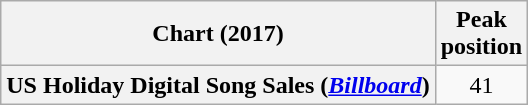<table class="wikitable unsortable plainrowheaders" style="text-align:center">
<tr>
<th scope="col">Chart (2017)</th>
<th scope="col">Peak<br> position</th>
</tr>
<tr>
<th scope="row">US Holiday Digital Song Sales (<a href='#'><em>Billboard</em></a>)</th>
<td style="text-align:center">41</td>
</tr>
</table>
